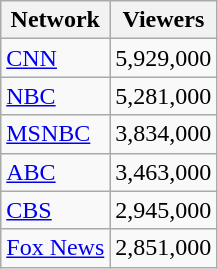<table class="wikitable">
<tr>
<th>Network</th>
<th>Viewers</th>
</tr>
<tr>
<td><a href='#'>CNN</a></td>
<td>5,929,000</td>
</tr>
<tr>
<td><a href='#'>NBC</a></td>
<td>5,281,000</td>
</tr>
<tr>
<td><a href='#'>MSNBC</a></td>
<td>3,834,000</td>
</tr>
<tr>
<td><a href='#'>ABC</a></td>
<td>3,463,000</td>
</tr>
<tr>
<td><a href='#'>CBS</a></td>
<td>2,945,000</td>
</tr>
<tr>
<td><a href='#'>Fox News</a></td>
<td>2,851,000</td>
</tr>
</table>
